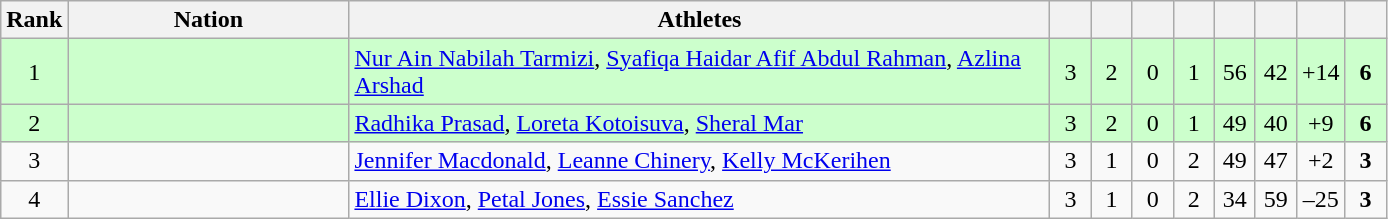<table class=wikitable style="text-align:center">
<tr>
<th width=20>Rank</th>
<th width=180>Nation</th>
<th width=460>Athletes</th>
<th width=20></th>
<th width=20></th>
<th width=20></th>
<th width=20></th>
<th width=20></th>
<th width=20></th>
<th width=20></th>
<th width=20></th>
</tr>
<tr bgcolor="#ccffcc">
<td>1</td>
<td align=left></td>
<td align=left><a href='#'>Nur Ain Nabilah Tarmizi</a>, <a href='#'>Syafiqa Haidar Afif Abdul Rahman</a>, <a href='#'>Azlina Arshad</a></td>
<td>3</td>
<td>2</td>
<td>0</td>
<td>1</td>
<td>56</td>
<td>42</td>
<td>+14</td>
<td><strong>6</strong></td>
</tr>
<tr bgcolor="#ccffcc">
<td>2</td>
<td align=left></td>
<td align=left><a href='#'>Radhika Prasad</a>, <a href='#'>Loreta Kotoisuva</a>, <a href='#'>Sheral Mar</a></td>
<td>3</td>
<td>2</td>
<td>0</td>
<td>1</td>
<td>49</td>
<td>40</td>
<td>+9</td>
<td><strong>6</strong></td>
</tr>
<tr>
<td>3</td>
<td align=left></td>
<td align=left><a href='#'>Jennifer Macdonald</a>, <a href='#'>Leanne Chinery</a>, <a href='#'>Kelly McKerihen</a></td>
<td>3</td>
<td>1</td>
<td>0</td>
<td>2</td>
<td>49</td>
<td>47</td>
<td>+2</td>
<td><strong>3</strong></td>
</tr>
<tr>
<td>4</td>
<td align=left></td>
<td align=left><a href='#'>Ellie Dixon</a>, <a href='#'>Petal Jones</a>, <a href='#'>Essie Sanchez</a></td>
<td>3</td>
<td>1</td>
<td>0</td>
<td>2</td>
<td>34</td>
<td>59</td>
<td>–25</td>
<td><strong>3</strong></td>
</tr>
</table>
